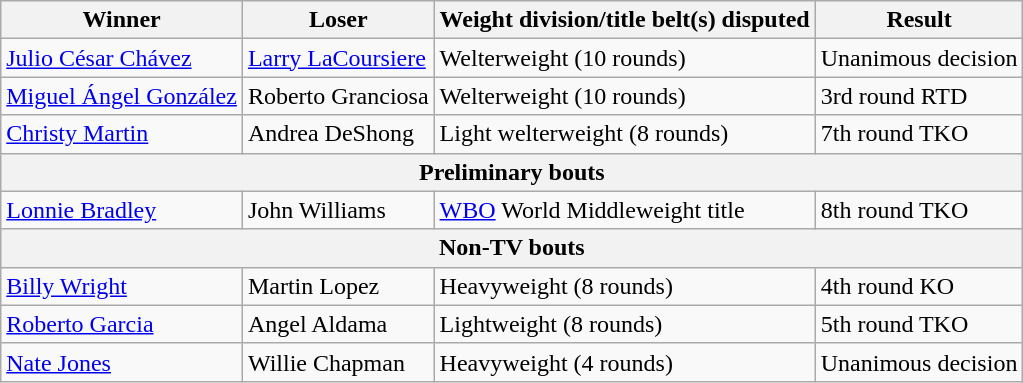<table class=wikitable>
<tr>
<th>Winner</th>
<th>Loser</th>
<th>Weight division/title belt(s) disputed</th>
<th>Result</th>
</tr>
<tr>
<td> <a href='#'>Julio César Chávez</a></td>
<td> <a href='#'>Larry LaCoursiere</a></td>
<td>Welterweight (10 rounds)</td>
<td>Unanimous decision</td>
</tr>
<tr>
<td> <a href='#'>Miguel Ángel González</a></td>
<td> Roberto Granciosa</td>
<td>Welterweight (10 rounds)</td>
<td>3rd round RTD</td>
</tr>
<tr>
<td> <a href='#'>Christy Martin</a></td>
<td> Andrea DeShong</td>
<td>Light welterweight (8 rounds)</td>
<td>7th round TKO</td>
</tr>
<tr>
<th colspan=4>Preliminary bouts</th>
</tr>
<tr>
<td> <a href='#'>Lonnie Bradley</a></td>
<td> John Williams</td>
<td><a href='#'>WBO</a> World Middleweight title</td>
<td>8th round TKO</td>
</tr>
<tr>
<th colspan=4>Non-TV bouts</th>
</tr>
<tr>
<td> <a href='#'>Billy Wright</a></td>
<td> Martin Lopez</td>
<td>Heavyweight (8 rounds)</td>
<td>4th round KO</td>
</tr>
<tr>
<td> <a href='#'>Roberto Garcia</a></td>
<td> Angel Aldama</td>
<td>Lightweight (8 rounds)</td>
<td>5th round TKO</td>
</tr>
<tr>
<td> <a href='#'>Nate Jones</a></td>
<td> Willie Chapman</td>
<td>Heavyweight (4 rounds)</td>
<td>Unanimous decision</td>
</tr>
</table>
